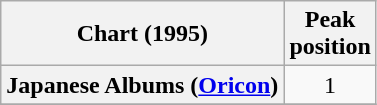<table class="wikitable sortable plainrowheaders">
<tr>
<th>Chart (1995)</th>
<th>Peak<br>position</th>
</tr>
<tr>
<th scope="row">Japanese Albums (<a href='#'>Oricon</a>)</th>
<td align="center">1</td>
</tr>
<tr>
</tr>
</table>
